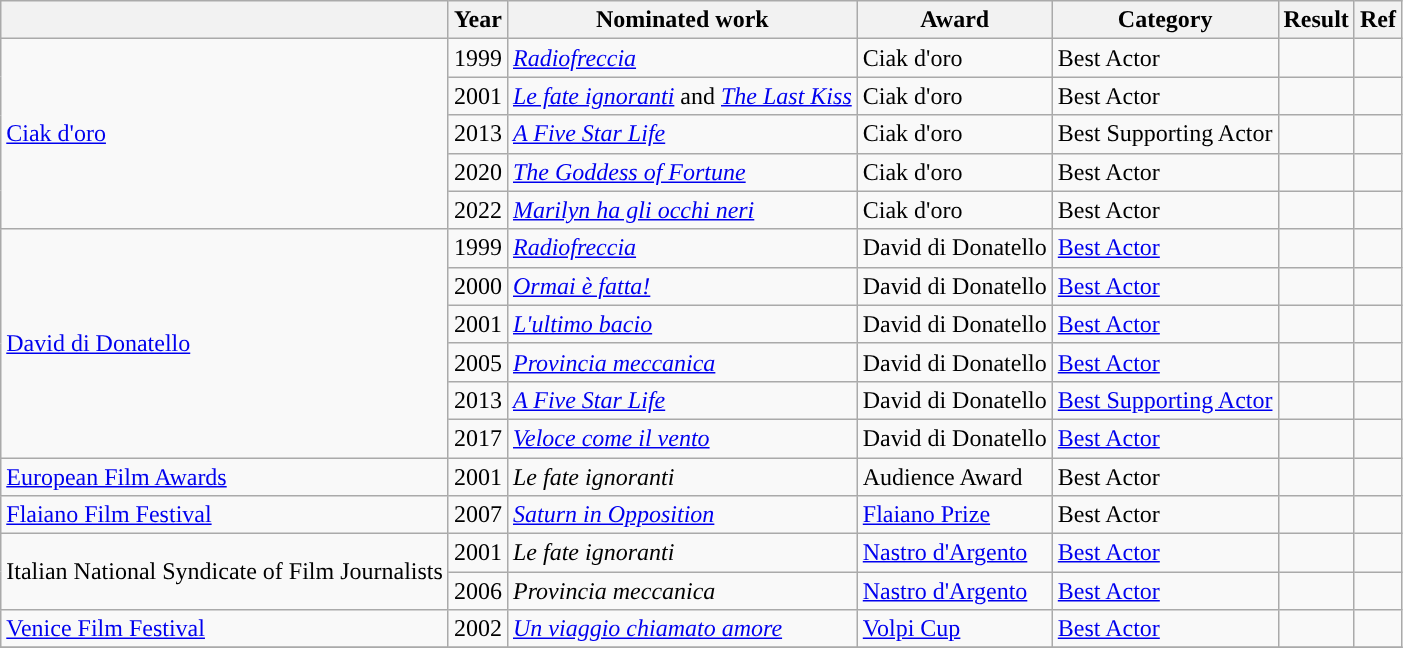<table class="wikitable ">
<tr>
<th></th>
<th>Year</th>
<th>Nominated work</th>
<th>Award</th>
<th>Category</th>
<th>Result</th>
<th>Ref</th>
</tr>
<tr>
<td rowspan="5"><a href='#'>Ciak d'oro</a></td>
<td>1999</td>
<td><em><a href='#'>Radiofreccia</a></em></td>
<td>Ciak d'oro</td>
<td>Best Actor</td>
<td></td>
<td></td>
</tr>
<tr>
<td>2001</td>
<td><em><a href='#'>Le fate ignoranti</a></em> and <em><a href='#'>The Last Kiss</a></em></td>
<td>Ciak d'oro</td>
<td>Best Actor</td>
<td></td>
<td></td>
</tr>
<tr>
<td>2013</td>
<td><em><a href='#'>A Five Star Life</a></em></td>
<td>Ciak d'oro</td>
<td>Best Supporting Actor</td>
<td></td>
<td></td>
</tr>
<tr>
<td>2020</td>
<td><em><a href='#'>The Goddess of Fortune</a></em></td>
<td>Ciak d'oro</td>
<td>Best Actor</td>
<td></td>
<td></td>
</tr>
<tr>
<td>2022</td>
<td><em><a href='#'>Marilyn ha gli occhi neri</a></em></td>
<td>Ciak d'oro</td>
<td>Best Actor</td>
<td></td>
<td></td>
</tr>
<tr>
<td rowspan="6"><a href='#'>David di Donatello</a></td>
<td>1999</td>
<td><em><a href='#'>Radiofreccia</a></em></td>
<td>David di Donatello</td>
<td><a href='#'>Best Actor</a></td>
<td></td>
<td></td>
</tr>
<tr>
<td>2000</td>
<td><em><a href='#'>Ormai è fatta!</a></em></td>
<td>David di Donatello</td>
<td><a href='#'>Best Actor</a></td>
<td></td>
<td></td>
</tr>
<tr>
<td>2001</td>
<td><em><a href='#'>L'ultimo bacio</a></em></td>
<td>David di Donatello</td>
<td><a href='#'>Best Actor</a></td>
<td></td>
<td></td>
</tr>
<tr>
<td>2005</td>
<td><em><a href='#'>Provincia meccanica</a></em></td>
<td>David di Donatello</td>
<td><a href='#'>Best Actor</a></td>
<td></td>
<td></td>
</tr>
<tr>
<td>2013</td>
<td><em><a href='#'>A Five Star Life</a></em></td>
<td>David di Donatello</td>
<td><a href='#'>Best Supporting Actor</a></td>
<td></td>
<td></td>
</tr>
<tr>
<td>2017</td>
<td><em><a href='#'>Veloce come il vento</a></em></td>
<td>David di Donatello</td>
<td><a href='#'>Best Actor</a></td>
<td></td>
<td></td>
</tr>
<tr>
<td><a href='#'>European Film Awards</a></td>
<td>2001</td>
<td><em>Le fate ignoranti</em></td>
<td>Audience Award</td>
<td>Best Actor</td>
<td></td>
<td></td>
</tr>
<tr>
<td><a href='#'>Flaiano Film Festival</a></td>
<td>2007</td>
<td><em><a href='#'>Saturn in Opposition</a></em></td>
<td><a href='#'>Flaiano Prize</a></td>
<td>Best Actor</td>
<td></td>
<td></td>
</tr>
<tr>
<td rowspan="2">Italian National Syndicate of Film Journalists</td>
<td>2001</td>
<td><em>Le fate ignoranti</em></td>
<td><a href='#'>Nastro d'Argento</a></td>
<td><a href='#'>Best Actor</a></td>
<td></td>
<td></td>
</tr>
<tr>
<td>2006</td>
<td><em>Provincia meccanica</em></td>
<td><a href='#'>Nastro d'Argento</a></td>
<td><a href='#'>Best Actor</a></td>
<td></td>
<td></td>
</tr>
<tr>
<td><a href='#'>Venice Film Festival</a></td>
<td>2002</td>
<td><em><a href='#'>Un viaggio chiamato amore</a></em></td>
<td><a href='#'>Volpi Cup</a></td>
<td><a href='#'>Best Actor</a></td>
<td></td>
<td></td>
</tr>
<tr>
</tr>
</table>
